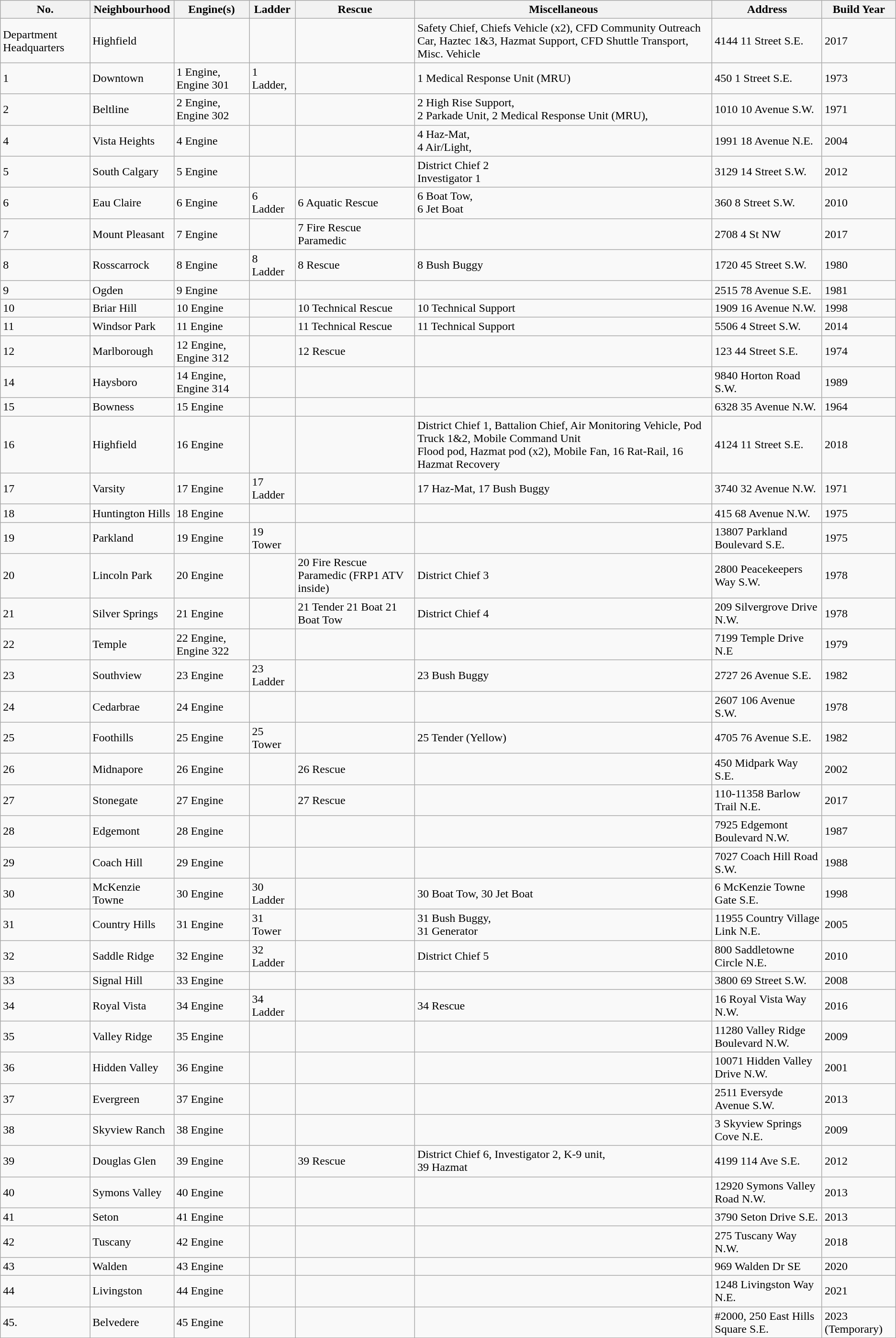<table class=wikitable>
<tr valign=bottom>
<th>No.</th>
<th>Neighbourhood</th>
<th>Engine(s)</th>
<th>Ladder</th>
<th>Rescue</th>
<th>Miscellaneous</th>
<th>Address</th>
<th>Build Year</th>
</tr>
<tr>
<td>Department Headquarters</td>
<td>Highfield</td>
<td></td>
<td></td>
<td></td>
<td>Safety Chief, Chiefs Vehicle (x2), CFD Community Outreach Car, Haztec 1&3, Hazmat Support, CFD Shuttle Transport, Misc. Vehicle</td>
<td>4144 11 Street S.E.</td>
<td>2017</td>
</tr>
<tr>
<td>1</td>
<td>Downtown</td>
<td>1 Engine, Engine 301</td>
<td>1 Ladder,</td>
<td></td>
<td>1 Medical Response Unit (MRU)</td>
<td>450 1 Street S.E.</td>
<td>1973</td>
</tr>
<tr>
<td>2</td>
<td>Beltline</td>
<td>2 Engine, Engine 302</td>
<td></td>
<td></td>
<td>2 High Rise Support,<br>2 Parkade Unit, 2 Medical Response Unit (MRU),</td>
<td>1010 10 Avenue S.W.</td>
<td>1971</td>
</tr>
<tr>
<td>4</td>
<td>Vista Heights</td>
<td>4 Engine</td>
<td></td>
<td></td>
<td>4 Haz-Mat,<br>4 Air/Light,</td>
<td>1991 18 Avenue N.E.</td>
<td>2004</td>
</tr>
<tr>
<td>5</td>
<td>South Calgary</td>
<td>5 Engine</td>
<td></td>
<td></td>
<td>District Chief 2<br>Investigator 1</td>
<td>3129 14 Street S.W.</td>
<td>2012</td>
</tr>
<tr>
<td>6</td>
<td>Eau Claire</td>
<td>6 Engine</td>
<td>6 Ladder</td>
<td>6 Aquatic Rescue</td>
<td>6 Boat Tow,<br>6 Jet Boat</td>
<td>360 8 Street S.W.</td>
<td>2010</td>
</tr>
<tr>
<td>7</td>
<td>Mount Pleasant</td>
<td>7 Engine</td>
<td></td>
<td>7 Fire Rescue Paramedic</td>
<td></td>
<td>2708 4 St NW</td>
<td>2017</td>
</tr>
<tr>
<td>8</td>
<td>Rosscarrock</td>
<td>8 Engine</td>
<td>8 Ladder</td>
<td>8 Rescue</td>
<td>8 Bush Buggy</td>
<td>1720 45 Street S.W.</td>
<td>1980</td>
</tr>
<tr>
<td>9</td>
<td>Ogden</td>
<td>9 Engine</td>
<td></td>
<td></td>
<td></td>
<td>2515 78 Avenue S.E.</td>
<td>1981</td>
</tr>
<tr>
<td>10</td>
<td>Briar Hill</td>
<td>10 Engine</td>
<td></td>
<td>10 Technical Rescue</td>
<td>10 Technical Support</td>
<td>1909 16 Avenue N.W.</td>
<td>1998</td>
</tr>
<tr>
<td>11</td>
<td>Windsor Park</td>
<td>11 Engine</td>
<td></td>
<td>11 Technical Rescue</td>
<td>11 Technical Support</td>
<td>5506 4 Street S.W.</td>
<td>2014</td>
</tr>
<tr>
<td>12</td>
<td>Marlborough</td>
<td>12 Engine, Engine 312</td>
<td></td>
<td>12 Rescue</td>
<td></td>
<td>123 44 Street S.E.</td>
<td>1974</td>
</tr>
<tr>
<td>14</td>
<td>Haysboro</td>
<td>14 Engine, Engine 314</td>
<td></td>
<td></td>
<td></td>
<td>9840 Horton Road S.W.</td>
<td>1989</td>
</tr>
<tr>
<td>15</td>
<td>Bowness</td>
<td>15 Engine</td>
<td></td>
<td></td>
<td></td>
<td>6328 35 Avenue N.W.</td>
<td>1964</td>
</tr>
<tr>
<td>16</td>
<td>Highfield</td>
<td>16 Engine</td>
<td></td>
<td></td>
<td>District Chief 1, Battalion Chief, Air Monitoring Vehicle, Pod Truck 1&2, Mobile Command Unit<br>Flood pod, Hazmat pod (x2), Mobile Fan, 16 Rat-Rail, 16 Hazmat Recovery</td>
<td>4124 11 Street S.E.</td>
<td>2018</td>
</tr>
<tr>
<td>17</td>
<td>Varsity</td>
<td>17 Engine</td>
<td>17 Ladder</td>
<td></td>
<td>17 Haz-Mat, 17 Bush Buggy</td>
<td>3740 32 Avenue N.W.</td>
<td>1971</td>
</tr>
<tr>
<td>18</td>
<td>Huntington Hills</td>
<td>18 Engine</td>
<td></td>
<td></td>
<td></td>
<td>415 68 Avenue N.W.</td>
<td>1975</td>
</tr>
<tr>
<td>19</td>
<td>Parkland</td>
<td>19 Engine</td>
<td>19 Tower</td>
<td></td>
<td></td>
<td>13807 Parkland Boulevard S.E.</td>
<td>1975</td>
</tr>
<tr>
<td>20</td>
<td>Lincoln Park</td>
<td>20 Engine</td>
<td></td>
<td>20 Fire Rescue Paramedic (FRP1 ATV inside)</td>
<td>District Chief 3</td>
<td>2800 Peacekeepers Way S.W.</td>
<td>1978</td>
</tr>
<tr>
<td>21</td>
<td>Silver Springs</td>
<td>21 Engine</td>
<td></td>
<td>21 Tender 21 Boat 21 Boat Tow</td>
<td>District Chief 4</td>
<td>209 Silvergrove Drive N.W.</td>
<td>1978</td>
</tr>
<tr>
<td>22</td>
<td>Temple</td>
<td>22 Engine, Engine 322</td>
<td></td>
<td></td>
<td></td>
<td>7199 Temple Drive N.E</td>
<td>1979</td>
</tr>
<tr>
<td>23</td>
<td>Southview</td>
<td>23 Engine</td>
<td>23 Ladder</td>
<td></td>
<td>23 Bush Buggy</td>
<td>2727 26 Avenue S.E.</td>
<td>1982</td>
</tr>
<tr>
<td>24</td>
<td>Cedarbrae</td>
<td>24 Engine</td>
<td></td>
<td></td>
<td></td>
<td>2607 106 Avenue S.W.</td>
<td>1978</td>
</tr>
<tr>
<td>25</td>
<td>Foothills</td>
<td>25 Engine</td>
<td>25 Tower</td>
<td></td>
<td>25 Tender (Yellow)</td>
<td>4705 76 Avenue S.E.</td>
<td>1982</td>
</tr>
<tr>
<td>26</td>
<td>Midnapore</td>
<td>26 Engine</td>
<td></td>
<td>26 Rescue</td>
<td></td>
<td>450 Midpark Way S.E.</td>
<td>2002</td>
</tr>
<tr>
<td>27</td>
<td>Stonegate</td>
<td>27 Engine</td>
<td></td>
<td>27 Rescue</td>
<td></td>
<td>110-11358 Barlow Trail N.E.</td>
<td>2017</td>
</tr>
<tr>
<td>28</td>
<td>Edgemont</td>
<td>28 Engine</td>
<td></td>
<td></td>
<td></td>
<td>7925 Edgemont Boulevard N.W.</td>
<td>1987</td>
</tr>
<tr>
<td>29</td>
<td>Coach Hill</td>
<td>29 Engine</td>
<td></td>
<td></td>
<td></td>
<td>7027 Coach Hill Road S.W.</td>
<td>1988</td>
</tr>
<tr>
<td>30</td>
<td>McKenzie Towne</td>
<td>30 Engine</td>
<td>30 Ladder</td>
<td></td>
<td>30 Boat Tow, 30 Jet Boat</td>
<td>6 McKenzie Towne Gate S.E.</td>
<td>1998</td>
</tr>
<tr>
<td>31</td>
<td>Country Hills</td>
<td>31 Engine</td>
<td>31 Tower</td>
<td></td>
<td>31 Bush Buggy,<br>31 Generator</td>
<td>11955 Country Village Link N.E.</td>
<td>2005</td>
</tr>
<tr>
<td>32</td>
<td>Saddle Ridge</td>
<td>32 Engine</td>
<td>32 Ladder</td>
<td></td>
<td>District Chief 5</td>
<td>800 Saddletowne Circle N.E.</td>
<td>2010</td>
</tr>
<tr>
<td>33</td>
<td>Signal Hill</td>
<td>33 Engine</td>
<td></td>
<td></td>
<td></td>
<td>3800 69 Street S.W.</td>
<td>2008</td>
</tr>
<tr>
<td>34</td>
<td>Royal Vista</td>
<td>34 Engine</td>
<td>34 Ladder</td>
<td></td>
<td>34 Rescue</td>
<td>16 Royal Vista Way N.W.</td>
<td>2016</td>
</tr>
<tr>
<td>35</td>
<td>Valley Ridge</td>
<td>35 Engine</td>
<td></td>
<td></td>
<td></td>
<td>11280 Valley Ridge Boulevard N.W.</td>
<td>2009</td>
</tr>
<tr>
<td>36</td>
<td>Hidden Valley</td>
<td>36 Engine</td>
<td></td>
<td></td>
<td></td>
<td>10071 Hidden Valley Drive N.W.</td>
<td>2001</td>
</tr>
<tr>
<td>37</td>
<td>Evergreen</td>
<td>37 Engine</td>
<td></td>
<td></td>
<td></td>
<td>2511 Eversyde Avenue S.W.</td>
<td>2013</td>
</tr>
<tr>
<td>38</td>
<td>Skyview Ranch</td>
<td>38 Engine</td>
<td></td>
<td></td>
<td></td>
<td>3 Skyview Springs Cove N.E.</td>
<td>2009</td>
</tr>
<tr>
<td>39</td>
<td>Douglas Glen</td>
<td>39 Engine</td>
<td></td>
<td>39 Rescue</td>
<td>District Chief 6, Investigator 2, K-9 unit,<br>39 Hazmat</td>
<td>4199 114 Ave S.E.</td>
<td>2012</td>
</tr>
<tr>
<td>40</td>
<td>Symons Valley</td>
<td>40 Engine</td>
<td></td>
<td></td>
<td></td>
<td>12920 Symons Valley Road N.W.</td>
<td>2013</td>
</tr>
<tr>
<td>41</td>
<td>Seton</td>
<td>41 Engine</td>
<td></td>
<td></td>
<td></td>
<td>3790 Seton Drive S.E.</td>
<td>2013</td>
</tr>
<tr>
<td>42</td>
<td>Tuscany</td>
<td>42 Engine</td>
<td></td>
<td></td>
<td></td>
<td>275 Tuscany Way N.W.</td>
<td>2018</td>
</tr>
<tr>
<td>43</td>
<td>Walden</td>
<td>43 Engine</td>
<td></td>
<td></td>
<td></td>
<td>969 Walden Dr SE</td>
<td>2020</td>
</tr>
<tr>
<td>44</td>
<td>Livingston</td>
<td>44 Engine</td>
<td></td>
<td></td>
<td></td>
<td>1248 Livingston Way N.E.</td>
<td>2021</td>
</tr>
<tr>
<td>45.</td>
<td>Belvedere</td>
<td>45 Engine</td>
<td></td>
<td></td>
<td></td>
<td>#2000, 250 East Hills Square S.E.</td>
<td>2023 (Temporary)</td>
</tr>
</table>
